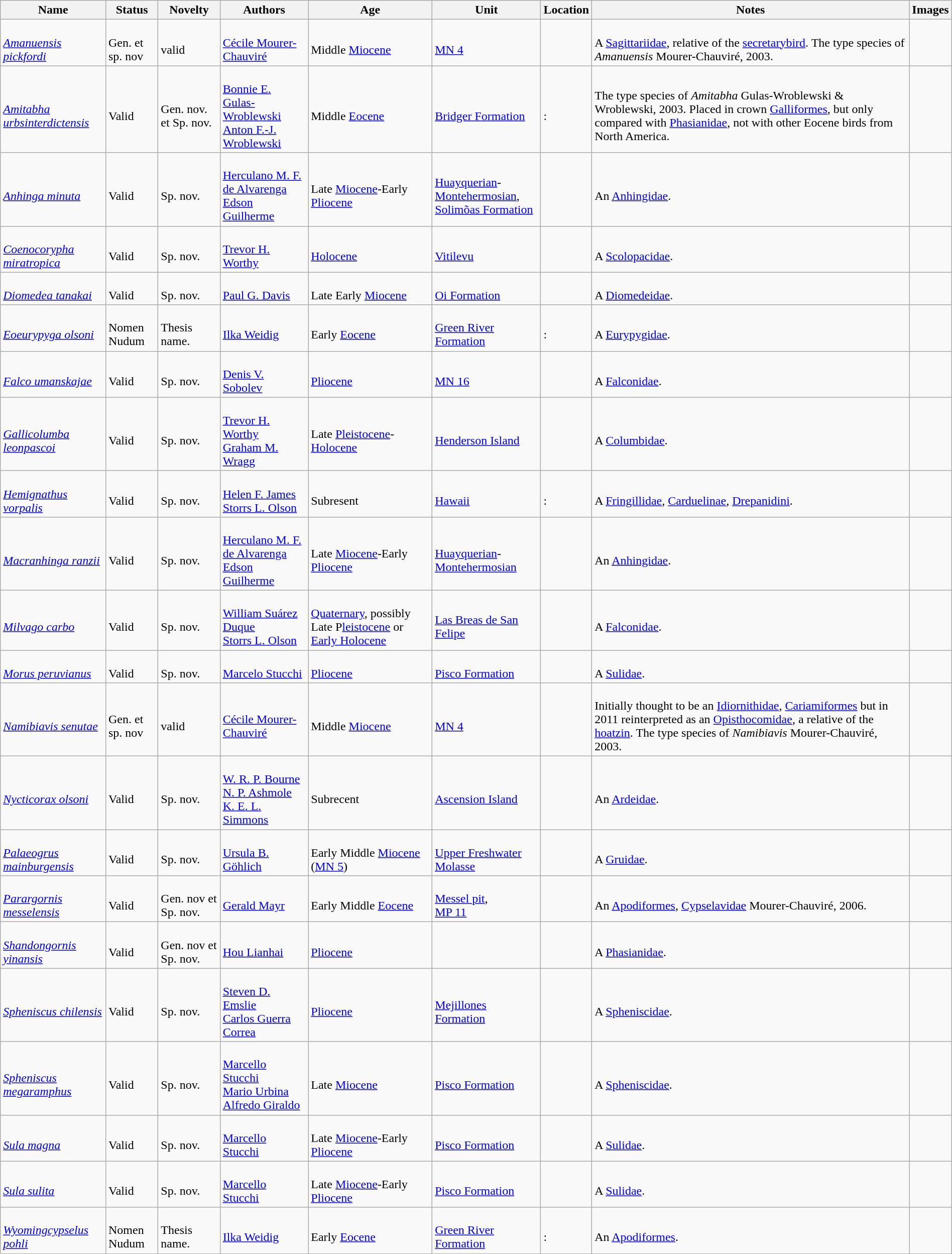<table class="wikitable sortable" align="center" width="100%">
<tr>
<th>Name</th>
<th>Status</th>
<th>Novelty</th>
<th>Authors</th>
<th>Age</th>
<th>Unit</th>
<th>Location</th>
<th>Notes</th>
<th>Images</th>
</tr>
<tr>
<td><br><em><a href='#'>Amanuensis pickfordi</a></em> </td>
<td><br>Gen. et sp. nov</td>
<td><br>valid</td>
<td><br><a href='#'>Cécile Mourer-Chauviré</a></td>
<td><br>Middle <a href='#'>Miocene</a></td>
<td><br><a href='#'>MN 4</a></td>
<td><br></td>
<td><br>A <a href='#'>Sagittariidae</a>, relative of the <a href='#'>secretarybird</a>. The type species of <em>Amanuensis</em> Mourer-Chauviré, 2003.</td>
<td></td>
</tr>
<tr>
<td><br><em><a href='#'>Amitabha urbsinterdictensis</a></em> </td>
<td><br>Valid</td>
<td><br>Gen. nov. et Sp. nov.</td>
<td><br><a href='#'>Bonnie E. Gulas-Wroblewski</a><br><a href='#'>Anton F.-J. Wroblewski</a></td>
<td><br>Middle <a href='#'>Eocene</a></td>
<td><br><a href='#'>Bridger Formation</a></td>
<td><br>:<br></td>
<td><br>The type species of <em>Amitabha</em> Gulas-Wroblewski & Wroblewski, 2003. Placed in crown <a href='#'>Galliformes</a>, but only compared with <a href='#'>Phasianidae</a>, not with other Eocene birds from North America.</td>
<td></td>
</tr>
<tr>
<td><br><em><a href='#'>Anhinga minuta</a></em> </td>
<td><br>Valid</td>
<td><br>Sp. nov.</td>
<td><br><a href='#'>Herculano M. F. de Alvarenga</a><br><a href='#'>Edson Guilherme</a></td>
<td><br>Late <a href='#'>Miocene</a>-Early <a href='#'>Pliocene</a></td>
<td><br><a href='#'>Huayquerian</a>-<a href='#'>Montehermosian</a>,<br><a href='#'>Solimõas Formation</a></td>
<td><br></td>
<td><br>An <a href='#'>Anhingidae</a>.</td>
<td></td>
</tr>
<tr>
<td><br><em><a href='#'>Coenocorypha miratropica</a></em> </td>
<td><br>Valid</td>
<td><br>Sp. nov.</td>
<td><br><a href='#'>Trevor H. Worthy</a></td>
<td><br><a href='#'>Holocene</a></td>
<td><br><a href='#'>Vitilevu</a></td>
<td><br></td>
<td><br>A <a href='#'>Scolopacidae</a>.</td>
<td></td>
</tr>
<tr>
<td><br><em><a href='#'>Diomedea tanakai</a></em> </td>
<td><br>Valid</td>
<td><br>Sp. nov.</td>
<td><br><a href='#'>Paul G. Davis</a></td>
<td><br>Late Early <a href='#'>Miocene</a></td>
<td><br><a href='#'>Oi Formation</a></td>
<td><br></td>
<td><br>A <a href='#'>Diomedeidae</a>.</td>
<td></td>
</tr>
<tr>
<td><br><em><a href='#'>Eoeurypyga olsoni</a></em> </td>
<td><br>Nomen Nudum</td>
<td><br>Thesis name.</td>
<td><br><a href='#'>Ilka Weidig</a></td>
<td><br>Early <a href='#'>Eocene</a></td>
<td><br><a href='#'>Green River Formation</a></td>
<td><br>:<br></td>
<td><br>A <a href='#'>Eurypygidae</a>.</td>
<td></td>
</tr>
<tr>
<td><br><em><a href='#'>Falco umanskajae</a></em> </td>
<td><br>Valid</td>
<td><br>Sp. nov.</td>
<td><br><a href='#'>Denis V. Sobolev</a></td>
<td><br><a href='#'>Pliocene</a></td>
<td><br><a href='#'>MN 16</a></td>
<td><br></td>
<td><br>A <a href='#'>Falconidae</a>.</td>
<td></td>
</tr>
<tr>
<td><br><em><a href='#'>Gallicolumba leonpascoi</a></em> </td>
<td><br>Valid</td>
<td><br>Sp. nov.</td>
<td><br><a href='#'>Trevor H. Worthy</a><br><a href='#'>Graham M. Wragg</a></td>
<td><br>Late <a href='#'>Pleistocene</a>-<a href='#'>Holocene</a></td>
<td><br><a href='#'>Henderson Island</a></td>
<td><br></td>
<td><br>A <a href='#'>Columbidae</a>.</td>
<td></td>
</tr>
<tr>
<td><br><em><a href='#'>Hemignathus vorpalis</a></em> </td>
<td><br>Valid</td>
<td><br>Sp. nov.</td>
<td><br><a href='#'>Helen F. James</a><br><a href='#'>Storrs L. Olson</a></td>
<td><br>Subresent</td>
<td><br><a href='#'>Hawaii</a></td>
<td><br>:<br></td>
<td><br>A <a href='#'>Fringillidae</a>, <a href='#'>Carduelinae</a>, <a href='#'>Drepanidini</a>.</td>
<td></td>
</tr>
<tr>
<td><br><em><a href='#'>Macranhinga ranzii</a></em> </td>
<td><br>Valid</td>
<td><br>Sp. nov.</td>
<td><br><a href='#'>Herculano M. F. de Alvarenga</a><br><a href='#'>Edson Guilherme</a></td>
<td><br>Late <a href='#'>Miocene</a>-Early <a href='#'>Pliocene</a></td>
<td><br><a href='#'>Huayquerian</a>-<a href='#'>Montehermosian</a></td>
<td><br></td>
<td><br>An <a href='#'>Anhingidae</a>.</td>
<td></td>
</tr>
<tr>
<td><br><em><a href='#'>Milvago carbo</a></em> </td>
<td><br>Valid</td>
<td><br>Sp. nov.</td>
<td><br><a href='#'>William Suárez Duque</a><br><a href='#'>Storrs L. Olson</a></td>
<td><br><a href='#'>Quaternary</a>, possibly Late P<a href='#'>leistocene</a> or <a href='#'>Early Holocene</a></td>
<td><br><a href='#'>Las Breas de San Felipe</a></td>
<td><br></td>
<td><br>A <a href='#'>Falconidae</a>.</td>
<td></td>
</tr>
<tr>
<td><br><em><a href='#'>Morus peruvianus</a></em> </td>
<td><br>Valid</td>
<td><br>Sp. nov.</td>
<td><br><a href='#'>Marcelo Stucchi</a></td>
<td><br><a href='#'>Pliocene</a></td>
<td><br><a href='#'>Pisco Formation</a></td>
<td><br></td>
<td><br>A <a href='#'>Sulidae</a>.</td>
<td></td>
</tr>
<tr>
<td><br><em><a href='#'>Namibiavis senutae</a></em></td>
<td><br>Gen. et sp. nov</td>
<td><br>valid</td>
<td><br><a href='#'>Cécile Mourer-Chauviré</a></td>
<td><br>Middle <a href='#'>Miocene</a></td>
<td><br><a href='#'>MN 4</a></td>
<td><br></td>
<td><br>Initially thought to be an <a href='#'>Idiornithidae</a>, <a href='#'>Cariamiformes</a> but in 2011 reinterpreted as an <a href='#'>Opisthocomidae</a>, a relative of the <a href='#'>hoatzin</a>. The type species of <em>Namibiavis</em> Mourer-Chauviré, 2003.</td>
<td></td>
</tr>
<tr>
<td><br><em><a href='#'>Nycticorax olsoni</a></em> </td>
<td><br>Valid</td>
<td><br>Sp. nov.</td>
<td><br><a href='#'>W. R. P. Bourne</a><br><a href='#'>N. P. Ashmole</a><br><a href='#'>K. E. L. Simmons</a></td>
<td><br>Subrecent</td>
<td><br><a href='#'>Ascension Island</a></td>
<td><br></td>
<td><br>An <a href='#'>Ardeidae</a>.</td>
<td></td>
</tr>
<tr>
<td><br><em><a href='#'>Palaeogrus mainburgensis</a></em> </td>
<td><br>Valid</td>
<td><br>Sp. nov.</td>
<td><br><a href='#'>Ursula B. Göhlich</a></td>
<td><br>Early Middle <a href='#'>Miocene</a> (<a href='#'>MN 5</a>)</td>
<td><br><a href='#'>Upper Freshwater Molasse</a></td>
<td><br><br></td>
<td><br>A <a href='#'>Gruidae</a>.</td>
<td></td>
</tr>
<tr>
<td><br><em><a href='#'>Parargornis messelensis</a></em> </td>
<td><br>Valid</td>
<td><br>Gen. nov et Sp. nov.</td>
<td><br><a href='#'>Gerald Mayr</a></td>
<td><br>Early Middle <a href='#'>Eocene</a></td>
<td><br><a href='#'>Messel pit</a>,<br><a href='#'>MP 11</a></td>
<td><br><br></td>
<td><br>An <a href='#'>Apodiformes</a>, <a href='#'>Cypselavidae</a> Mourer-Chauviré, 2006.</td>
<td></td>
</tr>
<tr>
<td><br><em><a href='#'>Shandongornis yinansis</a></em> </td>
<td><br>Valid</td>
<td><br>Gen. nov et Sp. nov.</td>
<td><br><a href='#'>Hou Lianhai</a></td>
<td><br><a href='#'>Pliocene</a></td>
<td></td>
<td><br></td>
<td><br>A <a href='#'>Phasianidae</a>.</td>
<td></td>
</tr>
<tr>
<td><br><em><a href='#'>Spheniscus chilensis</a></em> </td>
<td><br>Valid</td>
<td><br>Sp. nov.</td>
<td><br><a href='#'>Steven D. Emslie</a><br><a href='#'>Carlos Guerra Correa</a></td>
<td><br><a href='#'>Pliocene</a></td>
<td><br><a href='#'>Mejillones Formation</a></td>
<td><br></td>
<td><br>A <a href='#'>Spheniscidae</a>.</td>
<td></td>
</tr>
<tr>
<td><br><em><a href='#'>Spheniscus megaramphus</a></em> </td>
<td><br>Valid</td>
<td><br>Sp. nov.</td>
<td><br><a href='#'>Marcello Stucchi</a><br><a href='#'>Mario Urbina</a><br><a href='#'>Alfredo Giraldo</a></td>
<td><br>Late <a href='#'>Miocene</a></td>
<td><br><a href='#'>Pisco Formation</a></td>
<td><br></td>
<td><br>A <a href='#'>Spheniscidae</a>.</td>
<td></td>
</tr>
<tr>
<td><br><em><a href='#'>Sula magna</a></em> </td>
<td><br>Valid</td>
<td><br>Sp. nov.</td>
<td><br><a href='#'>Marcello Stucchi</a></td>
<td><br>Late <a href='#'>Miocene</a>-Early <a href='#'>Pliocene</a></td>
<td><br><a href='#'>Pisco Formation</a></td>
<td><br></td>
<td><br>A <a href='#'>Sulidae</a>.</td>
<td></td>
</tr>
<tr>
<td><br><em><a href='#'>Sula sulita</a></em> </td>
<td><br>Valid</td>
<td><br>Sp. nov.</td>
<td><br><a href='#'>Marcello Stucchi</a></td>
<td><br>Late <a href='#'>Miocene</a>-Early <a href='#'>Pliocene</a></td>
<td><br><a href='#'>Pisco Formation</a></td>
<td><br></td>
<td><br>A <a href='#'>Sulidae</a>.</td>
<td></td>
</tr>
<tr>
<td><br><em><a href='#'>Wyomingcypselus pohli</a></em> </td>
<td><br>Nomen Nudum</td>
<td><br>Thesis name.</td>
<td><br><a href='#'>Ilka Weidig</a></td>
<td><br>Early <a href='#'>Eocene</a></td>
<td><br><a href='#'>Green River Formation</a></td>
<td><br>:<br></td>
<td><br>An <a href='#'>Apodiformes</a>.</td>
<td></td>
</tr>
<tr>
</tr>
</table>
